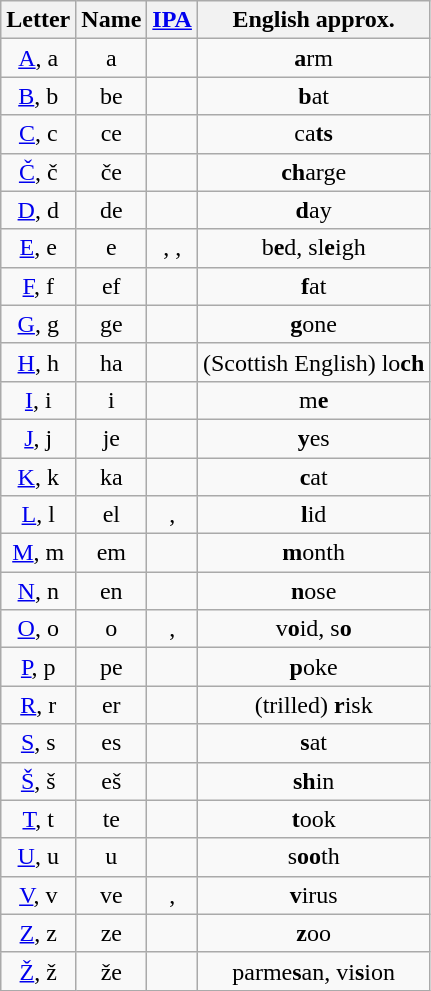<table class="wikitable" style="text-align:center;">
<tr>
<th>Letter</th>
<th>Name</th>
<th><a href='#'>IPA</a></th>
<th>English approx.</th>
</tr>
<tr>
<td><a href='#'>A</a>, a</td>
<td>a</td>
<td></td>
<td><strong>a</strong>rm</td>
</tr>
<tr>
<td><a href='#'>B</a>, b</td>
<td>be</td>
<td></td>
<td><strong>b</strong>at</td>
</tr>
<tr>
<td><a href='#'>C</a>, c</td>
<td>ce</td>
<td></td>
<td>ca<strong>ts</strong></td>
</tr>
<tr>
<td><a href='#'>Č</a>, č</td>
<td>če</td>
<td></td>
<td><strong>ch</strong>arge</td>
</tr>
<tr>
<td><a href='#'>D</a>, d</td>
<td>de</td>
<td></td>
<td><strong>d</strong>ay</td>
</tr>
<tr>
<td><a href='#'>E</a>, e</td>
<td>e</td>
<td>, , </td>
<td>b<strong>e</strong>d, sl<strong>e</strong>igh</td>
</tr>
<tr>
<td><a href='#'>F</a>, f</td>
<td>ef</td>
<td></td>
<td><strong>f</strong>at</td>
</tr>
<tr>
<td><a href='#'>G</a>, g</td>
<td>ge</td>
<td></td>
<td><strong>g</strong>one</td>
</tr>
<tr>
<td><a href='#'>H</a>, h</td>
<td>ha</td>
<td></td>
<td>(Scottish English) lo<strong>ch</strong></td>
</tr>
<tr>
<td><a href='#'>I</a>, i</td>
<td>i</td>
<td></td>
<td>m<strong>e</strong></td>
</tr>
<tr>
<td><a href='#'>J</a>, j</td>
<td>je</td>
<td></td>
<td><strong>y</strong>es</td>
</tr>
<tr>
<td><a href='#'>K</a>, k</td>
<td>ka</td>
<td></td>
<td><strong>c</strong>at</td>
</tr>
<tr>
<td><a href='#'>L</a>, l</td>
<td>el</td>
<td>, </td>
<td><strong>l</strong>id</td>
</tr>
<tr>
<td><a href='#'>M</a>, m</td>
<td>em</td>
<td></td>
<td><strong>m</strong>onth</td>
</tr>
<tr>
<td><a href='#'>N</a>, n</td>
<td>en</td>
<td></td>
<td><strong>n</strong>ose</td>
</tr>
<tr>
<td><a href='#'>O</a>, o</td>
<td>o</td>
<td>, </td>
<td>v<strong>o</strong>id, s<strong>o</strong></td>
</tr>
<tr>
<td><a href='#'>P</a>, p</td>
<td>pe</td>
<td></td>
<td><strong>p</strong>oke</td>
</tr>
<tr>
<td><a href='#'>R</a>, r</td>
<td>er</td>
<td></td>
<td>(trilled) <strong>r</strong>isk</td>
</tr>
<tr>
<td><a href='#'>S</a>, s</td>
<td>es</td>
<td></td>
<td><strong>s</strong>at</td>
</tr>
<tr>
<td><a href='#'>Š</a>, š</td>
<td>eš</td>
<td></td>
<td><strong>sh</strong>in</td>
</tr>
<tr>
<td><a href='#'>T</a>, t</td>
<td>te</td>
<td></td>
<td><strong>t</strong>ook</td>
</tr>
<tr>
<td><a href='#'>U</a>, u</td>
<td>u</td>
<td></td>
<td>s<strong>oo</strong>th</td>
</tr>
<tr>
<td><a href='#'>V</a>, v</td>
<td>ve</td>
<td>, </td>
<td><strong>v</strong>irus</td>
</tr>
<tr>
<td><a href='#'>Z</a>, z</td>
<td>ze</td>
<td></td>
<td><strong>z</strong>oo</td>
</tr>
<tr>
<td><a href='#'>Ž</a>, ž</td>
<td>že</td>
<td></td>
<td>parme<strong>s</strong>an, vi<strong>s</strong>ion</td>
</tr>
</table>
